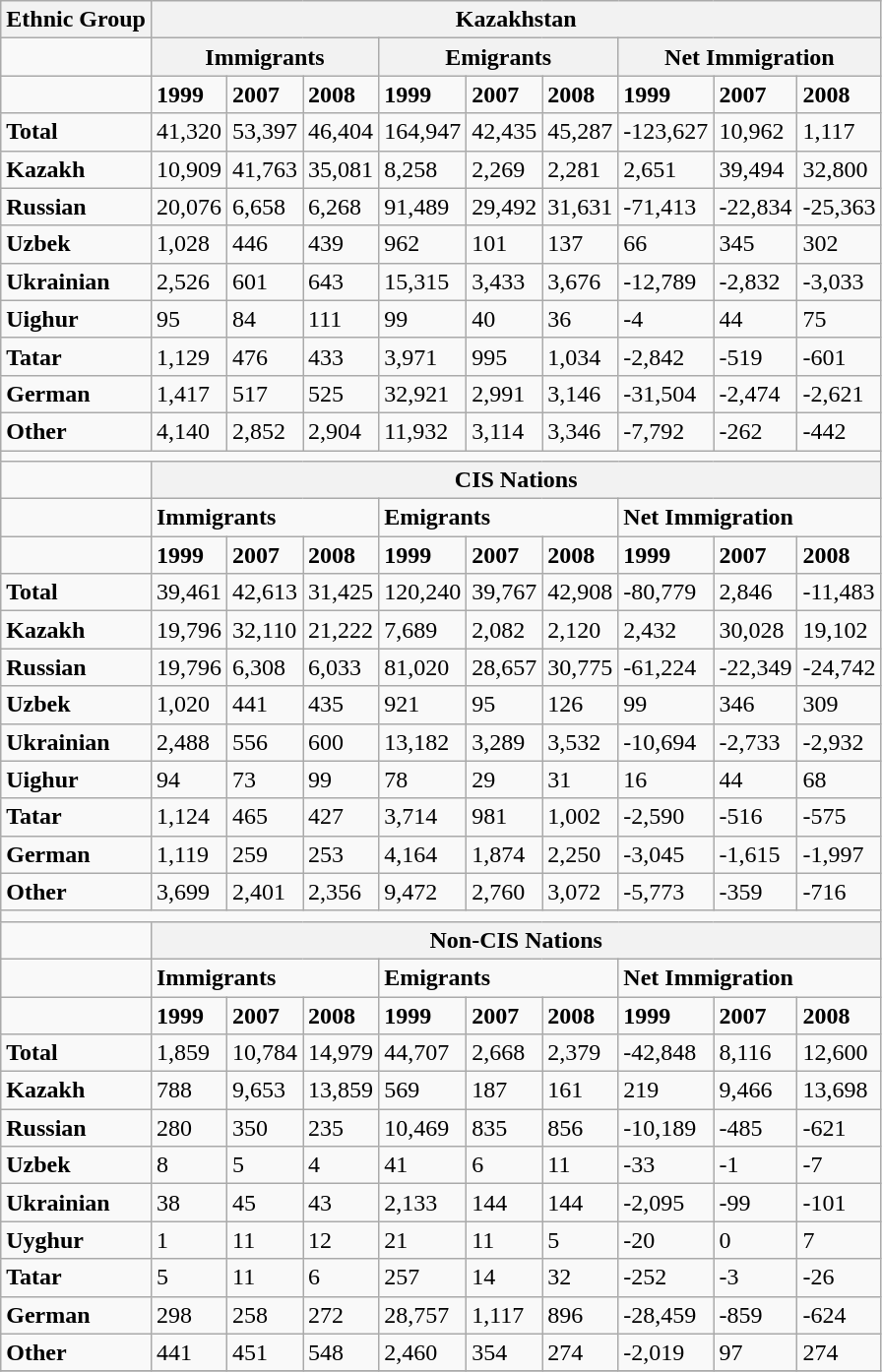<table class="wikitable">
<tr>
<th><strong>Ethnic Group</strong></th>
<th colspan=9><strong>Kazakhstan</strong></th>
</tr>
<tr --->
<td></td>
<th colspan=3><strong>Immigrants</strong></th>
<th colspan=3><strong>Emigrants</strong></th>
<th colspan=3><strong>Net Immigration</strong></th>
</tr>
<tr --->
<td></td>
<td><strong>1999</strong></td>
<td><strong>2007</strong></td>
<td><strong>2008</strong></td>
<td><strong>1999</strong></td>
<td><strong>2007</strong></td>
<td><strong>2008</strong></td>
<td><strong>1999</strong></td>
<td><strong>2007</strong></td>
<td><strong>2008</strong></td>
</tr>
<tr --->
<td><strong>Total</strong></td>
<td>41,320</td>
<td>53,397</td>
<td>46,404</td>
<td>164,947</td>
<td>42,435</td>
<td>45,287</td>
<td>-123,627</td>
<td>10,962</td>
<td>1,117</td>
</tr>
<tr --->
<td><strong>Kazakh</strong></td>
<td>10,909</td>
<td>41,763</td>
<td>35,081</td>
<td>8,258</td>
<td>2,269</td>
<td>2,281</td>
<td>2,651</td>
<td>39,494</td>
<td>32,800</td>
</tr>
<tr --->
<td><strong>Russian</strong></td>
<td>20,076</td>
<td>6,658</td>
<td>6,268</td>
<td>91,489</td>
<td>29,492</td>
<td>31,631</td>
<td>-71,413</td>
<td>-22,834</td>
<td>-25,363</td>
</tr>
<tr --->
<td><strong>Uzbek</strong></td>
<td>1,028</td>
<td>446</td>
<td>439</td>
<td>962</td>
<td>101</td>
<td>137</td>
<td>66</td>
<td>345</td>
<td>302</td>
</tr>
<tr --->
<td><strong>Ukrainian</strong></td>
<td>2,526</td>
<td>601</td>
<td>643</td>
<td>15,315</td>
<td>3,433</td>
<td>3,676</td>
<td>-12,789</td>
<td>-2,832</td>
<td>-3,033</td>
</tr>
<tr --->
<td><strong>Uighur</strong></td>
<td>95</td>
<td>84</td>
<td>111</td>
<td>99</td>
<td>40</td>
<td>36</td>
<td>-4</td>
<td>44</td>
<td>75</td>
</tr>
<tr --->
<td><strong>Tatar</strong></td>
<td>1,129</td>
<td>476</td>
<td>433</td>
<td>3,971</td>
<td>995</td>
<td>1,034</td>
<td>-2,842</td>
<td>-519</td>
<td>-601</td>
</tr>
<tr --->
<td><strong>German</strong></td>
<td>1,417</td>
<td>517</td>
<td>525</td>
<td>32,921</td>
<td>2,991</td>
<td>3,146</td>
<td>-31,504</td>
<td>-2,474</td>
<td>-2,621</td>
</tr>
<tr --->
<td><strong>Other</strong></td>
<td>4,140</td>
<td>2,852</td>
<td>2,904</td>
<td>11,932</td>
<td>3,114</td>
<td>3,346</td>
<td>-7,792</td>
<td>-262</td>
<td>-442</td>
</tr>
<tr --->
<td colspan=10></td>
</tr>
<tr --->
<td></td>
<th colspan=9><strong>CIS Nations</strong></th>
</tr>
<tr --->
<td></td>
<td colspan=3><strong>Immigrants</strong></td>
<td colspan=3><strong>Emigrants</strong></td>
<td colspan=3><strong>Net Immigration</strong></td>
</tr>
<tr --->
<td></td>
<td><strong>1999</strong></td>
<td><strong>2007</strong></td>
<td><strong>2008</strong></td>
<td><strong>1999</strong></td>
<td><strong>2007</strong></td>
<td><strong>2008</strong></td>
<td><strong>1999</strong></td>
<td><strong>2007</strong></td>
<td><strong>2008</strong></td>
</tr>
<tr --->
<td><strong>Total</strong></td>
<td>39,461</td>
<td>42,613</td>
<td>31,425</td>
<td>120,240</td>
<td>39,767</td>
<td>42,908</td>
<td>-80,779</td>
<td>2,846</td>
<td>-11,483</td>
</tr>
<tr --->
<td><strong>Kazakh</strong></td>
<td>19,796</td>
<td>32,110</td>
<td>21,222</td>
<td>7,689</td>
<td>2,082</td>
<td>2,120</td>
<td>2,432</td>
<td>30,028</td>
<td>19,102</td>
</tr>
<tr --->
<td><strong>Russian</strong></td>
<td>19,796</td>
<td>6,308</td>
<td>6,033</td>
<td>81,020</td>
<td>28,657</td>
<td>30,775</td>
<td>-61,224</td>
<td>-22,349</td>
<td>-24,742</td>
</tr>
<tr --->
<td><strong>Uzbek</strong></td>
<td>1,020</td>
<td>441</td>
<td>435</td>
<td>921</td>
<td>95</td>
<td>126</td>
<td>99</td>
<td>346</td>
<td>309</td>
</tr>
<tr --->
<td><strong>Ukrainian</strong></td>
<td>2,488</td>
<td>556</td>
<td>600</td>
<td>13,182</td>
<td>3,289</td>
<td>3,532</td>
<td>-10,694</td>
<td>-2,733</td>
<td>-2,932</td>
</tr>
<tr --->
<td><strong>Uighur</strong></td>
<td>94</td>
<td>73</td>
<td>99</td>
<td>78</td>
<td>29</td>
<td>31</td>
<td>16</td>
<td>44</td>
<td>68</td>
</tr>
<tr --->
<td><strong>Tatar</strong></td>
<td>1,124</td>
<td>465</td>
<td>427</td>
<td>3,714</td>
<td>981</td>
<td>1,002</td>
<td>-2,590</td>
<td>-516</td>
<td>-575</td>
</tr>
<tr --->
<td><strong>German</strong></td>
<td>1,119</td>
<td>259</td>
<td>253</td>
<td>4,164</td>
<td>1,874</td>
<td>2,250</td>
<td>-3,045</td>
<td>-1,615</td>
<td>-1,997</td>
</tr>
<tr --->
<td><strong>Other</strong></td>
<td>3,699</td>
<td>2,401</td>
<td>2,356</td>
<td>9,472</td>
<td>2,760</td>
<td>3,072</td>
<td>-5,773</td>
<td>-359</td>
<td>-716</td>
</tr>
<tr --->
<td colspan=10></td>
</tr>
<tr --->
<td></td>
<th colspan=10><strong>Non-CIS Nations</strong></th>
</tr>
<tr --->
<td></td>
<td colspan=3><strong>Immigrants</strong></td>
<td colspan=3><strong>Emigrants</strong></td>
<td colspan=3><strong>Net Immigration</strong></td>
</tr>
<tr --->
<td></td>
<td><strong>1999</strong></td>
<td><strong>2007</strong></td>
<td><strong>2008</strong></td>
<td><strong>1999</strong></td>
<td><strong>2007</strong></td>
<td><strong>2008</strong></td>
<td><strong>1999</strong></td>
<td><strong>2007</strong></td>
<td><strong>2008</strong></td>
</tr>
<tr --->
<td><strong>Total</strong></td>
<td>1,859</td>
<td>10,784</td>
<td>14,979</td>
<td>44,707</td>
<td>2,668</td>
<td>2,379</td>
<td>-42,848</td>
<td>8,116</td>
<td>12,600</td>
</tr>
<tr --->
<td><strong>Kazakh</strong></td>
<td>788</td>
<td>9,653</td>
<td>13,859</td>
<td>569</td>
<td>187</td>
<td>161</td>
<td>219</td>
<td>9,466</td>
<td>13,698</td>
</tr>
<tr --->
<td><strong>Russian</strong></td>
<td>280</td>
<td>350</td>
<td>235</td>
<td>10,469</td>
<td>835</td>
<td>856</td>
<td>-10,189</td>
<td>-485</td>
<td>-621</td>
</tr>
<tr --->
<td><strong>Uzbek</strong></td>
<td>8</td>
<td>5</td>
<td>4</td>
<td>41</td>
<td>6</td>
<td>11</td>
<td>-33</td>
<td>-1</td>
<td>-7</td>
</tr>
<tr --->
<td><strong>Ukrainian</strong></td>
<td>38</td>
<td>45</td>
<td>43</td>
<td>2,133</td>
<td>144</td>
<td>144</td>
<td>-2,095</td>
<td>-99</td>
<td>-101</td>
</tr>
<tr --->
<td><strong>Uyghur</strong></td>
<td>1</td>
<td>11</td>
<td>12</td>
<td>21</td>
<td>11</td>
<td>5</td>
<td>-20</td>
<td>0</td>
<td>7</td>
</tr>
<tr --->
<td><strong>Tatar</strong></td>
<td>5</td>
<td>11</td>
<td>6</td>
<td>257</td>
<td>14</td>
<td>32</td>
<td>-252</td>
<td>-3</td>
<td>-26</td>
</tr>
<tr --->
<td><strong>German</strong></td>
<td>298</td>
<td>258</td>
<td>272</td>
<td>28,757</td>
<td>1,117</td>
<td>896</td>
<td>-28,459</td>
<td>-859</td>
<td>-624</td>
</tr>
<tr --->
<td><strong>Other</strong></td>
<td>441</td>
<td>451</td>
<td>548</td>
<td>2,460</td>
<td>354</td>
<td>274</td>
<td>-2,019</td>
<td>97</td>
<td>274</td>
</tr>
<tr --->
</tr>
</table>
